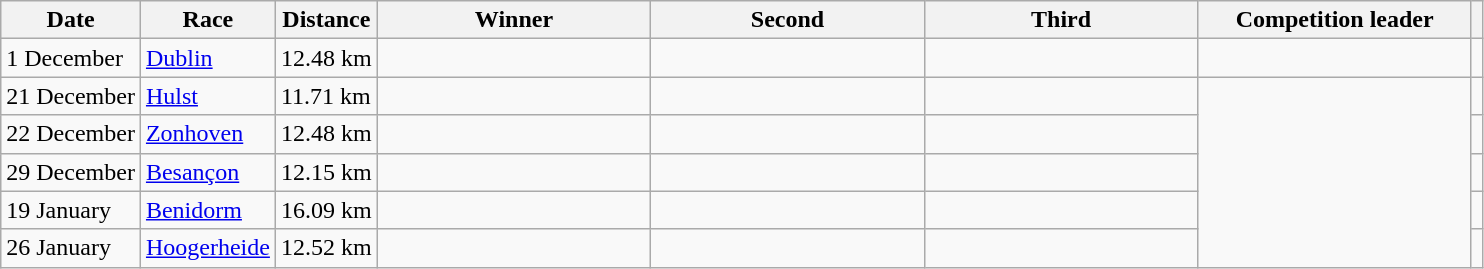<table class="wikitable" style="white-space: nowrap;">
<tr>
<th>Date</th>
<th>Race</th>
<th>Distance</th>
<th width="175">Winner</th>
<th width="175">Second</th>
<th width="175">Third</th>
<th width="175">Competition leader</th>
<th></th>
</tr>
<tr>
<td>1 December</td>
<td> <a href='#'>Dublin</a></td>
<td>12.48 km</td>
<td></td>
<td></td>
<td></td>
<td></td>
<td></td>
</tr>
<tr>
<td>21 December</td>
<td> <a href='#'>Hulst</a></td>
<td>11.71 km</td>
<td></td>
<td></td>
<td></td>
<td rowspan="5"></td>
<td></td>
</tr>
<tr>
<td>22 December</td>
<td> <a href='#'>Zonhoven</a></td>
<td>12.48 km</td>
<td></td>
<td></td>
<td></td>
<td></td>
</tr>
<tr>
<td>29 December</td>
<td> <a href='#'>Besançon</a></td>
<td>12.15 km</td>
<td></td>
<td></td>
<td></td>
<td></td>
</tr>
<tr>
<td>19 January</td>
<td> <a href='#'>Benidorm</a></td>
<td>16.09 km</td>
<td></td>
<td></td>
<td></td>
<td></td>
</tr>
<tr>
<td>26 January</td>
<td> <a href='#'>Hoogerheide</a></td>
<td>12.52 km</td>
<td></td>
<td></td>
<td></td>
<td></td>
</tr>
</table>
